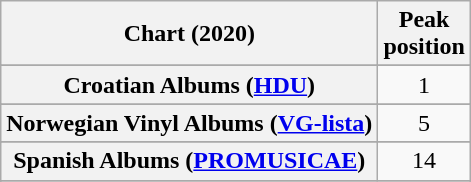<table class="wikitable sortable plainrowheaders" style="text-align:center">
<tr>
<th scope="col">Chart (2020)</th>
<th scope="col">Peak<br>position</th>
</tr>
<tr>
</tr>
<tr>
</tr>
<tr>
</tr>
<tr>
</tr>
<tr>
<th scope="row">Croatian Albums (<a href='#'>HDU</a>)</th>
<td>1</td>
</tr>
<tr>
</tr>
<tr>
</tr>
<tr>
</tr>
<tr>
</tr>
<tr>
</tr>
<tr>
</tr>
<tr>
</tr>
<tr>
</tr>
<tr>
<th scope="row">Norwegian Vinyl Albums (<a href='#'>VG-lista</a>)</th>
<td>5</td>
</tr>
<tr>
</tr>
<tr>
</tr>
<tr>
</tr>
<tr>
<th scope="row">Spanish Albums (<a href='#'>PROMUSICAE</a>)</th>
<td>14</td>
</tr>
<tr>
</tr>
<tr>
</tr>
<tr>
</tr>
<tr>
</tr>
<tr>
</tr>
<tr>
</tr>
<tr>
</tr>
</table>
